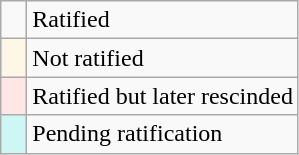<table class="wikitable" style="text-align: left;">
<tr>
<td style="width:10px;"></td>
<td>Ratified</td>
</tr>
<tr>
<td style="width:10px; background:#fef6e7;"></td>
<td>Not ratified</td>
</tr>
<tr>
<td style="width:10px; background:#fee7e6;"></td>
<td>Ratified but later rescinded</td>
</tr>
<tr>
<td style="width:10px; background:#cef6f5;"></td>
<td>Pending ratification</td>
</tr>
</table>
